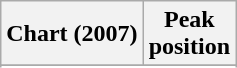<table class="wikitable sortable">
<tr>
<th>Chart (2007)</th>
<th>Peak<br>position</th>
</tr>
<tr>
</tr>
<tr>
</tr>
<tr>
</tr>
<tr>
</tr>
<tr>
</tr>
<tr>
</tr>
</table>
